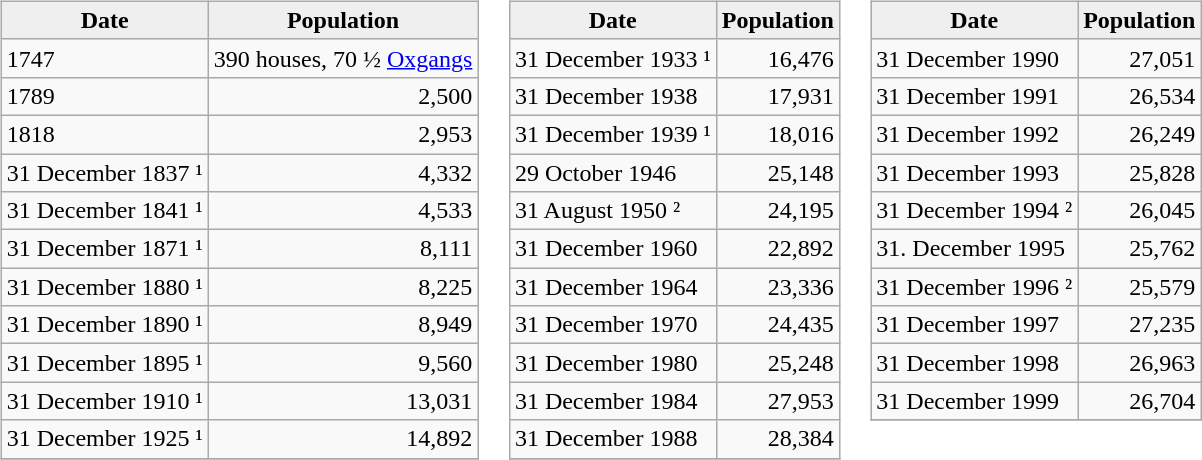<table>
<tr>
<td valign="top"><br><table class="wikitable">
<tr>
<th style="background:#efefef;">Date</th>
<th style="background:#efefef;">Population</th>
</tr>
<tr ---->
<td>1747</td>
<td align="right">390 houses, 70 ½  <a href='#'>Oxgangs</a></td>
</tr>
<tr ---->
<td>1789</td>
<td align="right">2,500</td>
</tr>
<tr ---->
<td>1818</td>
<td align="right">2,953</td>
</tr>
<tr ---->
<td>31 December 1837 ¹</td>
<td align="right">4,332</td>
</tr>
<tr ---->
<td>31 December 1841 ¹</td>
<td align="right">4,533</td>
</tr>
<tr ---->
<td>31 December 1871 ¹</td>
<td align="right">8,111</td>
</tr>
<tr ---->
<td>31 December 1880 ¹</td>
<td align="right">8,225</td>
</tr>
<tr ---->
<td>31 December 1890 ¹</td>
<td align="right">8,949</td>
</tr>
<tr ---->
<td>31 December 1895 ¹</td>
<td align="right">9,560</td>
</tr>
<tr ---->
<td>31 December 1910 ¹</td>
<td align="right">13,031</td>
</tr>
<tr ---->
<td>31 December 1925 ¹</td>
<td align="right">14,892</td>
</tr>
<tr ---->
</tr>
</table>
</td>
<td valign="top"><br><table class="wikitable">
<tr>
<th style="background:#efefef;">Date</th>
<th style="background:#efefef;">Population</th>
</tr>
<tr ---->
<td>31 December 1933 ¹</td>
<td align="right">16,476</td>
</tr>
<tr ---->
<td>31 December 1938</td>
<td align="right">17,931</td>
</tr>
<tr ---->
<td>31 December 1939 ¹</td>
<td align="right">18,016</td>
</tr>
<tr ---->
<td>29 October 1946</td>
<td align="right">25,148</td>
</tr>
<tr ---->
<td>31 August 1950 ²</td>
<td align="right">24,195</td>
</tr>
<tr ---->
<td>31 December 1960</td>
<td align="right">22,892</td>
</tr>
<tr ---->
<td>31 December 1964</td>
<td align="right">23,336</td>
</tr>
<tr ---->
<td>31 December 1970</td>
<td align="right">24,435</td>
</tr>
<tr ---->
<td>31 December 1980</td>
<td align="right">25,248</td>
</tr>
<tr ---->
<td>31 December 1984</td>
<td align="right">27,953</td>
</tr>
<tr ---->
<td>31 December 1988</td>
<td align="right">28,384</td>
</tr>
<tr ---->
</tr>
</table>
</td>
<td valign="top"><br><table class="wikitable">
<tr>
<th style="background:#efefef;">Date</th>
<th style="background:#efefef;">Population</th>
</tr>
<tr ---->
<td>31 December 1990</td>
<td align="right">27,051</td>
</tr>
<tr ---->
<td>31 December 1991</td>
<td align="right">26,534</td>
</tr>
<tr ---->
<td>31 December 1992</td>
<td align="right">26,249</td>
</tr>
<tr ---->
<td>31 December 1993</td>
<td align="right">25,828</td>
</tr>
<tr ---->
<td>31 December 1994 ²</td>
<td align="right">26,045</td>
</tr>
<tr ---->
<td>31. December 1995</td>
<td align="right">25,762</td>
</tr>
<tr ---->
<td>31 December 1996 ²</td>
<td align="right">25,579</td>
</tr>
<tr ---->
<td>31 December 1997</td>
<td align="right">27,235</td>
</tr>
<tr ---->
<td>31 December 1998</td>
<td align="right">26,963</td>
</tr>
<tr ---->
<td>31 December 1999</td>
<td align="right">26,704</td>
</tr>
<tr ---->
</tr>
</table>
</td>
</tr>
</table>
